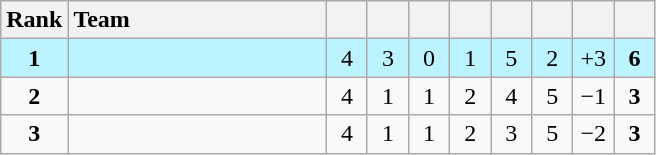<table class="wikitable" style="text-align: center;">
<tr>
<th width=30>Rank</th>
<th width=165 style="text-align:left;">Team</th>
<th width=20></th>
<th width=20></th>
<th width=20></th>
<th width=20></th>
<th width=20></th>
<th width=20></th>
<th width=20></th>
<th width=20></th>
</tr>
<tr style="background:#BBF3FF;">
<td><strong>1</strong></td>
<td style="text-align:left;"></td>
<td>4</td>
<td>3</td>
<td>0</td>
<td>1</td>
<td>5</td>
<td>2</td>
<td>+3</td>
<td><strong>6</strong></td>
</tr>
<tr>
<td><strong>2</strong></td>
<td style="text-align:left;"></td>
<td>4</td>
<td>1</td>
<td>1</td>
<td>2</td>
<td>4</td>
<td>5</td>
<td>−1</td>
<td><strong>3</strong></td>
</tr>
<tr>
<td><strong>3</strong></td>
<td style="text-align:left;"></td>
<td>4</td>
<td>1</td>
<td>1</td>
<td>2</td>
<td>3</td>
<td>5</td>
<td>−2</td>
<td><strong>3</strong></td>
</tr>
</table>
